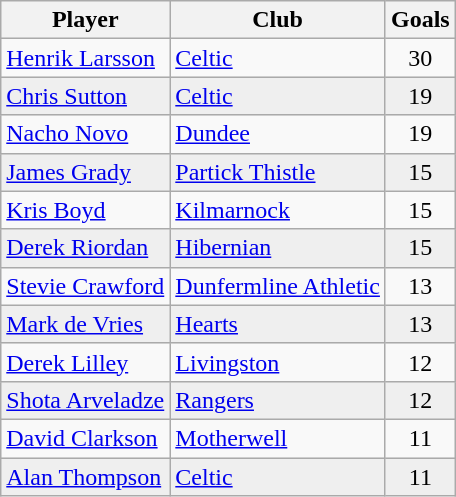<table class="wikitable sortable">
<tr>
<th>Player</th>
<th>Club</th>
<th>Goals</th>
</tr>
<tr>
<td> <a href='#'>Henrik Larsson</a></td>
<td><a href='#'>Celtic</a></td>
<td style="text-align:center">30</td>
</tr>
<tr style="background:#efefef;">
<td> <a href='#'>Chris Sutton</a></td>
<td><a href='#'>Celtic</a></td>
<td style="text-align:center">19</td>
</tr>
<tr>
<td> <a href='#'>Nacho Novo</a></td>
<td><a href='#'>Dundee</a></td>
<td style="text-align:center">19</td>
</tr>
<tr style="background:#efefef;">
<td> <a href='#'>James Grady</a></td>
<td><a href='#'>Partick Thistle</a></td>
<td style="text-align:center">15</td>
</tr>
<tr>
<td> <a href='#'>Kris Boyd</a></td>
<td><a href='#'>Kilmarnock</a></td>
<td style="text-align:center">15</td>
</tr>
<tr style="background:#efefef;">
<td> <a href='#'>Derek Riordan</a></td>
<td><a href='#'>Hibernian</a></td>
<td style="text-align:center">15</td>
</tr>
<tr>
<td> <a href='#'>Stevie Crawford</a></td>
<td><a href='#'>Dunfermline Athletic</a></td>
<td style="text-align:center">13</td>
</tr>
<tr style="background:#efefef;">
<td> <a href='#'>Mark de Vries</a></td>
<td><a href='#'>Hearts</a></td>
<td style="text-align:center">13</td>
</tr>
<tr>
<td> <a href='#'>Derek Lilley</a></td>
<td><a href='#'>Livingston</a></td>
<td style="text-align:center">12</td>
</tr>
<tr style="background:#efefef;">
<td> <a href='#'>Shota Arveladze</a></td>
<td><a href='#'>Rangers</a></td>
<td style="text-align:center">12</td>
</tr>
<tr>
<td> <a href='#'>David Clarkson</a></td>
<td><a href='#'>Motherwell</a></td>
<td style="text-align:center">11</td>
</tr>
<tr style="background:#efefef;">
<td> <a href='#'>Alan Thompson</a></td>
<td><a href='#'>Celtic</a></td>
<td style="text-align:center">11</td>
</tr>
</table>
